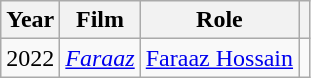<table class="wikitable">
<tr>
<th>Year</th>
<th>Film</th>
<th>Role</th>
<th></th>
</tr>
<tr>
<td>2022</td>
<td><em><a href='#'>Faraaz</a></em></td>
<td><a href='#'>Faraaz Hossain</a></td>
<td></td>
</tr>
</table>
